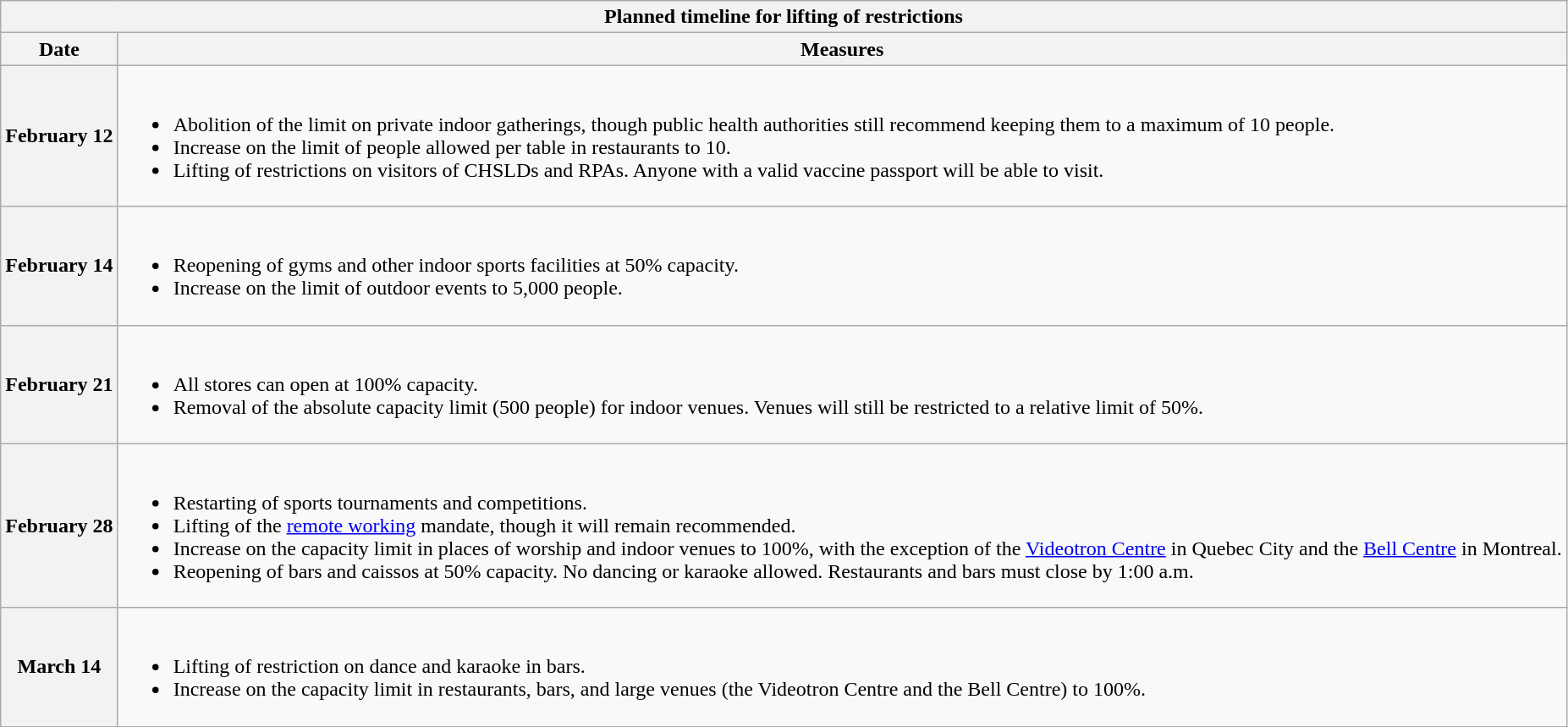<table class="wikitable mw-collapsible mw-collapsed">
<tr>
<th colspan="2">Planned timeline for lifting of restrictions</th>
</tr>
<tr>
<th>Date</th>
<th>Measures</th>
</tr>
<tr>
<th scope="row" style="text-align:center;">February 12</th>
<td><br><ul><li>Abolition of the limit on private indoor gatherings, though public health authorities still recommend keeping them to a maximum of 10 people.</li><li>Increase on the limit of people allowed per table in restaurants to 10.</li><li>Lifting of restrictions on visitors of CHSLDs and RPAs. Anyone with a valid vaccine passport will be able to visit.</li></ul></td>
</tr>
<tr>
<th scope="row"style="text-align:center;">February 14</th>
<td><br><ul><li>Reopening of gyms and other indoor sports facilities at 50% capacity.</li><li>Increase on the limit of outdoor events to 5,000 people.</li></ul></td>
</tr>
<tr>
<th scope="row"style="text-align:center;">February 21</th>
<td><br><ul><li>All stores can open at 100% capacity.</li><li>Removal of the absolute capacity limit (500 people) for indoor venues. Venues will still be restricted to a relative limit of 50%.</li></ul></td>
</tr>
<tr>
<th scope="row" style="text-align:center;">February 28</th>
<td><br><ul><li>Restarting of sports tournaments and competitions.</li><li>Lifting of the <a href='#'>remote working</a> mandate, though it will remain recommended.</li><li>Increase on the capacity limit in places of worship and indoor venues to 100%, with the exception of the <a href='#'>Videotron Centre</a> in Quebec City and the <a href='#'>Bell Centre</a> in Montreal.</li><li>Reopening of bars and caissos at 50% capacity. No dancing or karaoke allowed. Restaurants and bars must close by 1:00 a.m.</li></ul></td>
</tr>
<tr>
<th scope="row" style="text-align:center;">March 14</th>
<td><br><ul><li>Lifting of restriction on dance and karaoke in bars.</li><li>Increase on the capacity limit in restaurants, bars, and large venues (the Videotron Centre and the Bell Centre) to 100%.</li></ul></td>
</tr>
</table>
